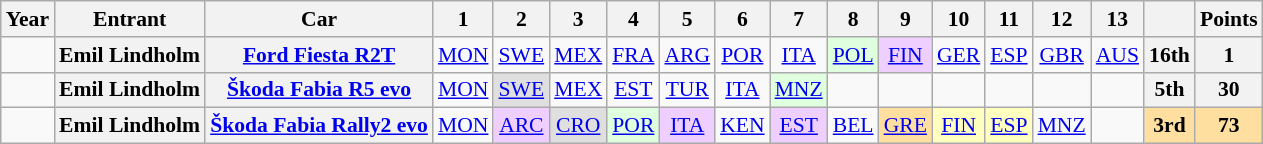<table class="wikitable" style="text-align:center; font-size:90%">
<tr>
<th>Year</th>
<th>Entrant</th>
<th>Car</th>
<th>1</th>
<th>2</th>
<th>3</th>
<th>4</th>
<th>5</th>
<th>6</th>
<th>7</th>
<th>8</th>
<th>9</th>
<th>10</th>
<th>11</th>
<th>12</th>
<th>13</th>
<th></th>
<th>Points</th>
</tr>
<tr>
<td></td>
<th>Emil Lindholm</th>
<th><a href='#'>Ford Fiesta R2T</a></th>
<td><a href='#'>MON</a></td>
<td><a href='#'>SWE</a></td>
<td><a href='#'>MEX</a></td>
<td><a href='#'>FRA</a></td>
<td><a href='#'>ARG</a></td>
<td><a href='#'>POR</a></td>
<td><a href='#'>ITA</a></td>
<td style="background:#DFFFDF"><a href='#'>POL</a><br></td>
<td style="background:#EFCFFF"><a href='#'>FIN</a><br></td>
<td><a href='#'>GER</a></td>
<td><a href='#'>ESP</a></td>
<td><a href='#'>GBR</a></td>
<td><a href='#'>AUS</a></td>
<th>16th</th>
<th>1</th>
</tr>
<tr>
<td></td>
<th>Emil Lindholm</th>
<th><a href='#'>Škoda Fabia R5 evo</a></th>
<td><a href='#'>MON</a></td>
<td style="background:#DFDFDF"><a href='#'>SWE</a><br></td>
<td><a href='#'>MEX</a></td>
<td><a href='#'>EST</a></td>
<td><a href='#'>TUR</a></td>
<td><a href='#'>ITA</a></td>
<td style="background:#DFFFDF"><a href='#'>MNZ</a><br></td>
<td></td>
<td></td>
<td></td>
<td></td>
<td></td>
<td></td>
<th>5th</th>
<th>30</th>
</tr>
<tr>
<td></td>
<th>Emil Lindholm</th>
<th><a href='#'>Škoda Fabia Rally2 evo</a></th>
<td><a href='#'>MON</a></td>
<td style="background:#EFCFFF"><a href='#'>ARC</a><br></td>
<td style="background:#DFDFDF"><a href='#'>CRO</a><br></td>
<td style="background:#DFFFDF"><a href='#'>POR</a><br></td>
<td style="background:#EFCFFF"><a href='#'>ITA</a><br></td>
<td><a href='#'>KEN</a></td>
<td style="background:#EFCFFF"><a href='#'>EST</a><br></td>
<td><a href='#'>BEL</a></td>
<td style="background:#FFDF9F"><a href='#'>GRE</a><br></td>
<td style="background:#FFFFBF"><a href='#'>FIN</a><br></td>
<td style="background:#FFFFBF"><a href='#'>ESP</a><br></td>
<td><a href='#'>MNZ</a></td>
<td></td>
<th style="background:#FFDF9F">3rd</th>
<th style="background:#FFDF9F">73</th>
</tr>
</table>
